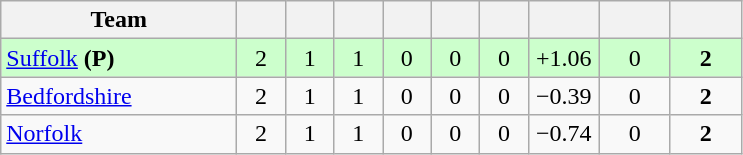<table class="wikitable" style="text-align:center">
<tr>
<th width="150">Team</th>
<th width="25"></th>
<th width="25"></th>
<th width="25"></th>
<th width="25"></th>
<th width="25"></th>
<th width="25"></th>
<th width="40"></th>
<th width="40"></th>
<th width="40"></th>
</tr>
<tr style="background:#cfc">
<td style="text-align:left"><a href='#'>Suffolk</a> <strong>(P)</strong></td>
<td>2</td>
<td>1</td>
<td>1</td>
<td>0</td>
<td>0</td>
<td>0</td>
<td>+1.06</td>
<td>0</td>
<td><strong>2</strong></td>
</tr>
<tr>
<td style="text-align:left"><a href='#'>Bedfordshire</a></td>
<td>2</td>
<td>1</td>
<td>1</td>
<td>0</td>
<td>0</td>
<td>0</td>
<td>−0.39</td>
<td>0</td>
<td><strong>2</strong></td>
</tr>
<tr>
<td style="text-align:left"><a href='#'>Norfolk</a></td>
<td>2</td>
<td>1</td>
<td>1</td>
<td>0</td>
<td>0</td>
<td>0</td>
<td>−0.74</td>
<td>0</td>
<td><strong>2</strong></td>
</tr>
</table>
